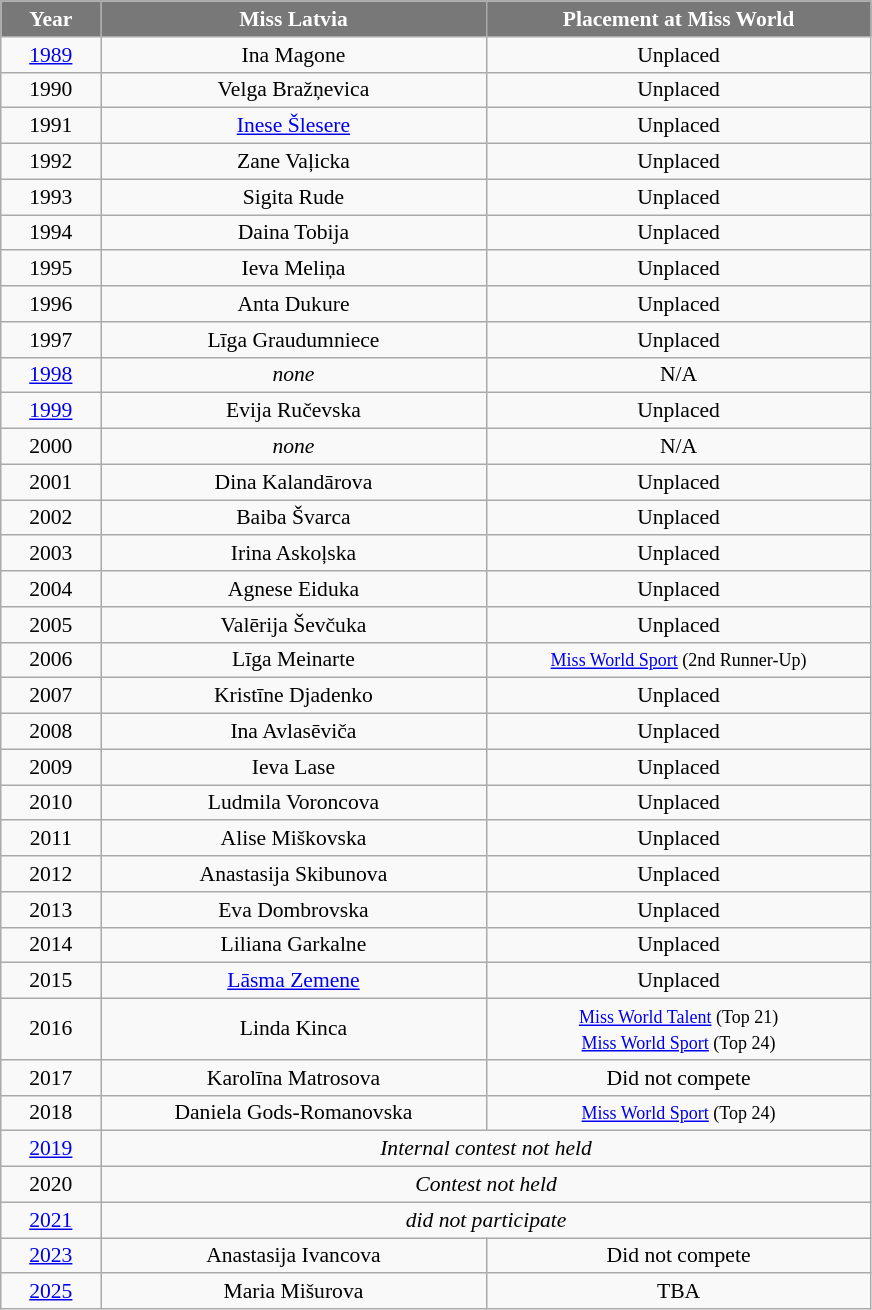<table class="wikitable sortable" style="font-size: 90%; text-align:center">
<tr>
<th width="60" style="background-color:#787878;color:#FFFFFF;">Year</th>
<th width="250" style="background-color:#787878;color:#FFFFFF;">Miss Latvia</th>
<th width="250" style="background-color:#787878;color:#FFFFFF;">Placement at Miss World</th>
</tr>
<tr>
<td><a href='#'>1989</a></td>
<td>Ina Magone</td>
<td>Unplaced</td>
</tr>
<tr>
<td>1990</td>
<td>Velga Bražņevica</td>
<td>Unplaced</td>
</tr>
<tr>
<td>1991</td>
<td><a href='#'>Inese Šlesere</a></td>
<td>Unplaced</td>
</tr>
<tr>
<td>1992</td>
<td>Zane Vaļicka</td>
<td>Unplaced</td>
</tr>
<tr>
<td>1993</td>
<td>Sigita Rude</td>
<td>Unplaced</td>
</tr>
<tr>
<td>1994</td>
<td>Daina Tobija</td>
<td>Unplaced</td>
</tr>
<tr>
<td>1995</td>
<td>Ieva Meliņa</td>
<td>Unplaced</td>
</tr>
<tr>
<td>1996</td>
<td>Anta Dukure</td>
<td>Unplaced</td>
</tr>
<tr>
<td>1997</td>
<td>Līga Graudumniece</td>
<td>Unplaced</td>
</tr>
<tr>
<td><a href='#'>1998</a></td>
<td><em>none</em>  </td>
<td>N/A</td>
</tr>
<tr>
<td><a href='#'>1999</a></td>
<td>Evija Ručevska</td>
<td>Unplaced</td>
</tr>
<tr>
<td>2000</td>
<td><em>none</em></td>
<td>N/A</td>
</tr>
<tr>
<td>2001</td>
<td>Dina Kalandārova</td>
<td>Unplaced</td>
</tr>
<tr>
<td>2002</td>
<td>Baiba Švarca</td>
<td>Unplaced</td>
</tr>
<tr>
<td>2003</td>
<td>Irina Askoļska</td>
<td>Unplaced</td>
</tr>
<tr>
<td>2004</td>
<td>Agnese Eiduka</td>
<td>Unplaced</td>
</tr>
<tr>
<td>2005</td>
<td>Valērija Ševčuka</td>
<td>Unplaced</td>
</tr>
<tr>
<td>2006</td>
<td>Līga Meinarte</td>
<td><small><a href='#'>Miss World Sport</a> (2nd Runner-Up)</small></td>
</tr>
<tr>
<td>2007</td>
<td>Kristīne Djadenko</td>
<td>Unplaced</td>
</tr>
<tr>
<td>2008</td>
<td>Ina Avlasēviča</td>
<td>Unplaced</td>
</tr>
<tr>
<td>2009</td>
<td>Ieva Lase</td>
<td>Unplaced</td>
</tr>
<tr>
<td>2010</td>
<td>Ludmila Voroncova</td>
<td>Unplaced</td>
</tr>
<tr>
<td>2011</td>
<td>Alise Miškovska</td>
<td>Unplaced</td>
</tr>
<tr>
<td>2012</td>
<td>Anastasija Skibunova</td>
<td>Unplaced</td>
</tr>
<tr>
<td>2013</td>
<td>Eva Dombrovska</td>
<td>Unplaced</td>
</tr>
<tr>
<td>2014</td>
<td>Liliana Garkalne</td>
<td>Unplaced</td>
</tr>
<tr>
<td>2015</td>
<td><a href='#'>Lāsma Zemene</a></td>
<td>Unplaced</td>
</tr>
<tr>
<td>2016</td>
<td>Linda Kinca</td>
<td><small><a href='#'>Miss World Talent</a> (Top 21)<br><a href='#'>Miss World Sport</a> (Top 24)</small></td>
</tr>
<tr>
<td>2017</td>
<td>Karolīna Matrosova</td>
<td>Did not compete</td>
</tr>
<tr>
<td>2018</td>
<td>Daniela Gods-Romanovska</td>
<td><small><a href='#'>Miss World Sport</a> (Top 24)</small></td>
</tr>
<tr>
<td><a href='#'>2019</a></td>
<td colspan="2"><em>Internal contest not held</em></td>
</tr>
<tr>
<td>2020</td>
<td colspan="2"><em>Contest not held</em></td>
</tr>
<tr>
<td><a href='#'>2021</a></td>
<td colspan="2"><em>did not participate</em></td>
</tr>
<tr>
<td><a href='#'>2023</a></td>
<td>Anastasija Ivancova</td>
<td>Did not compete</td>
</tr>
<tr>
<td><a href='#'>2025</a></td>
<td>Maria Mišurova</td>
<td>TBA</td>
</tr>
</table>
